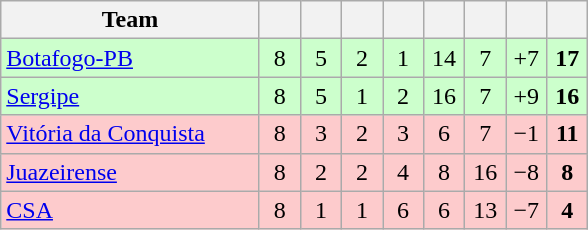<table class="wikitable" style="text-align: center;">
<tr>
<th width=165>Team</th>
<th width=20></th>
<th width=20></th>
<th width=20></th>
<th width=20></th>
<th width=20></th>
<th width=20></th>
<th width=20></th>
<th width=20></th>
</tr>
<tr bgcolor=#ccffcc>
<td align=left> <a href='#'>Botafogo-PB</a></td>
<td>8</td>
<td>5</td>
<td>2</td>
<td>1</td>
<td>14</td>
<td>7</td>
<td>+7</td>
<td><strong>17</strong></td>
</tr>
<tr bgcolor=#ccffcc>
<td align=left> <a href='#'>Sergipe</a></td>
<td>8</td>
<td>5</td>
<td>1</td>
<td>2</td>
<td>16</td>
<td>7</td>
<td>+9</td>
<td><strong>16</strong></td>
</tr>
<tr bgcolor=#FDCBCC>
<td align=left> <a href='#'>Vitória da Conquista</a></td>
<td>8</td>
<td>3</td>
<td>2</td>
<td>3</td>
<td>6</td>
<td>7</td>
<td>−1</td>
<td><strong>11</strong></td>
</tr>
<tr bgcolor=#FDCBCC>
<td align=left> <a href='#'>Juazeirense</a></td>
<td>8</td>
<td>2</td>
<td>2</td>
<td>4</td>
<td>8</td>
<td>16</td>
<td>−8</td>
<td><strong>8</strong></td>
</tr>
<tr bgcolor=#FDCBCC>
<td align=left> <a href='#'>CSA</a></td>
<td>8</td>
<td>1</td>
<td>1</td>
<td>6</td>
<td>6</td>
<td>13</td>
<td>−7</td>
<td><strong>4</strong></td>
</tr>
</table>
